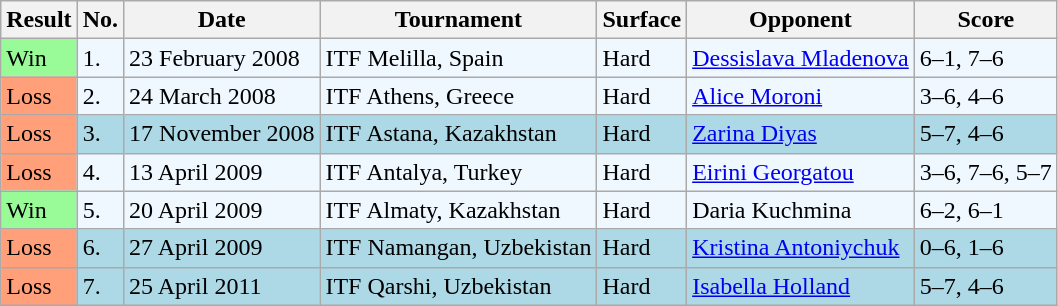<table class="sortable wikitable">
<tr>
<th>Result</th>
<th>No.</th>
<th>Date</th>
<th>Tournament</th>
<th>Surface</th>
<th>Opponent</th>
<th class="unsortable">Score</th>
</tr>
<tr style="background:#f0f8ff;">
<td style="background:#98fb98;">Win</td>
<td>1.</td>
<td>23 February 2008</td>
<td>ITF Melilla, Spain</td>
<td>Hard</td>
<td> <a href='#'>Dessislava Mladenova</a></td>
<td>6–1, 7–6</td>
</tr>
<tr style="background:#f0f8ff;">
<td style="background:#ffa07a;">Loss</td>
<td>2.</td>
<td>24 March 2008</td>
<td>ITF Athens, Greece</td>
<td>Hard</td>
<td> <a href='#'>Alice Moroni</a></td>
<td>3–6, 4–6</td>
</tr>
<tr style="background:lightblue;">
<td style="background:#ffa07a;">Loss</td>
<td>3.</td>
<td>17 November 2008</td>
<td>ITF Astana, Kazakhstan</td>
<td>Hard</td>
<td> <a href='#'>Zarina Diyas</a></td>
<td>5–7, 4–6</td>
</tr>
<tr style="background:#f0f8ff;">
<td style="background:#ffa07a;">Loss</td>
<td>4.</td>
<td>13 April 2009</td>
<td>ITF Antalya, Turkey</td>
<td>Hard</td>
<td> <a href='#'>Eirini Georgatou</a></td>
<td>3–6, 7–6, 5–7</td>
</tr>
<tr style="background:#f0f8ff;">
<td style="background:#98fb98;">Win</td>
<td>5.</td>
<td>20 April 2009</td>
<td>ITF Almaty, Kazakhstan</td>
<td>Hard</td>
<td> Daria Kuchmina</td>
<td>6–2, 6–1</td>
</tr>
<tr style="background:lightblue;">
<td style="background:#ffa07a;">Loss</td>
<td>6.</td>
<td>27 April 2009</td>
<td>ITF Namangan, Uzbekistan</td>
<td>Hard</td>
<td> <a href='#'>Kristina Antoniychuk</a></td>
<td>0–6, 1–6</td>
</tr>
<tr style="background:lightblue;">
<td style="background:#ffa07a;">Loss</td>
<td>7.</td>
<td>25 April 2011</td>
<td>ITF Qarshi, Uzbekistan</td>
<td>Hard</td>
<td> <a href='#'>Isabella Holland</a></td>
<td>5–7, 4–6</td>
</tr>
</table>
